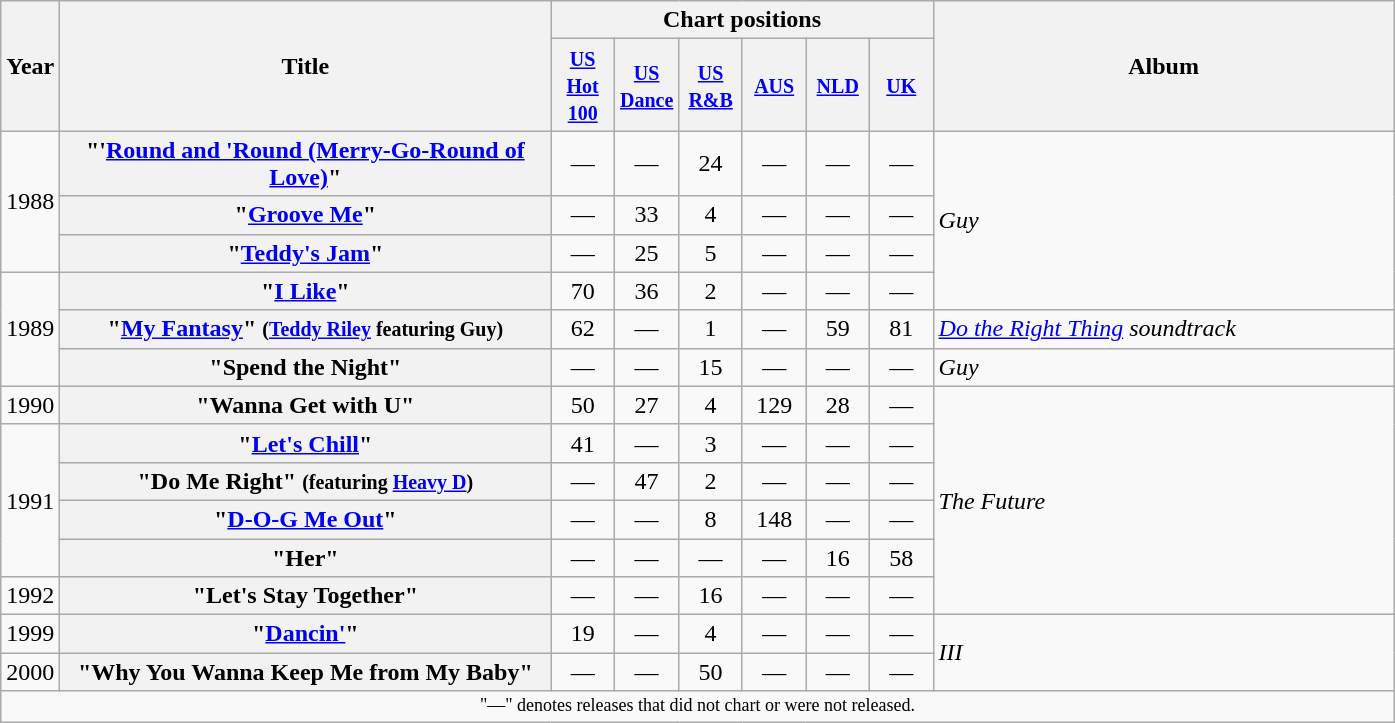<table class="wikitable plainrowheaders">
<tr>
<th width="28" rowspan="2">Year</th>
<th width="320" rowspan="2">Title</th>
<th colspan="6">Chart positions</th>
<th width="300" rowspan="2">Album</th>
</tr>
<tr>
<th width="35"><small><a href='#'>US<br>Hot 100</a></small><br></th>
<th width="35"><small><a href='#'>US<br>Dance</a></small><br></th>
<th width="35"><small><a href='#'>US<br>R&B</a></small><br></th>
<th width="35"><small><a href='#'>AUS</a></small><br></th>
<th width="35"><small><a href='#'>NLD</a></small><br></th>
<th width="35"><small><a href='#'>UK</a></small><br></th>
</tr>
<tr>
<td rowspan="3">1988</td>
<th scope="row">"'<a href='#'>Round and 'Round (Merry-Go-Round of Love)</a>"</th>
<td align="center">—</td>
<td align="center">—</td>
<td align="center">24</td>
<td align="center">—</td>
<td align="center">—</td>
<td align="center">—</td>
<td rowspan="4"><em>Guy</em></td>
</tr>
<tr>
<th scope="row">"<a href='#'>Groove Me</a>"</th>
<td align="center">—</td>
<td align="center">33</td>
<td align="center">4</td>
<td align="center">—</td>
<td align="center">—</td>
<td align="center">—</td>
</tr>
<tr>
<th scope="row">"<a href='#'>Teddy's Jam</a>"</th>
<td align="center">—</td>
<td align="center">25</td>
<td align="center">5</td>
<td align="center">—</td>
<td align="center">—</td>
<td align="center">—</td>
</tr>
<tr>
<td rowspan="3">1989</td>
<th scope="row">"<a href='#'>I Like</a>"</th>
<td align="center">70</td>
<td align="center">36</td>
<td align="center">2</td>
<td align="center">—</td>
<td align="center">—</td>
<td align="center">—</td>
</tr>
<tr>
<th scope="row">"<a href='#'>My Fantasy</a>" <small>(<a href='#'>Teddy Riley</a> featuring Guy)</small></th>
<td align="center">62</td>
<td align="center">—</td>
<td align="center">1</td>
<td align="center">—</td>
<td align="center">59</td>
<td align="center">81</td>
<td><em><a href='#'>Do the Right Thing</a> soundtrack</em></td>
</tr>
<tr>
<th scope="row">"Spend the Night"</th>
<td align="center">—</td>
<td align="center">—</td>
<td align="center">15</td>
<td align="center">—</td>
<td align="center">—</td>
<td align="center">—</td>
<td><em>Guy</em></td>
</tr>
<tr>
<td>1990</td>
<th scope="row">"Wanna Get with U"</th>
<td align="center">50</td>
<td align="center">27</td>
<td align="center">4</td>
<td align="center">129</td>
<td align="center">28</td>
<td align="center">—</td>
<td rowspan="6"><em>The Future</em></td>
</tr>
<tr>
<td rowspan="4">1991</td>
<th scope="row">"<a href='#'>Let's Chill</a>"</th>
<td align="center">41</td>
<td align="center">—</td>
<td align="center">3</td>
<td align="center">—</td>
<td align="center">—</td>
<td align="center">—</td>
</tr>
<tr>
<th scope="row">"Do Me Right" <small>(featuring <a href='#'>Heavy D</a>)</small></th>
<td align="center">—</td>
<td align="center">47</td>
<td align="center">2</td>
<td align="center">—</td>
<td align="center">—</td>
<td align="center">—</td>
</tr>
<tr>
<th scope="row">"<a href='#'>D-O-G Me Out</a>"</th>
<td align="center">—</td>
<td align="center">—</td>
<td align="center">8</td>
<td align="center">148</td>
<td align="center">—</td>
<td align="center">—</td>
</tr>
<tr>
<th scope="row">"Her"</th>
<td align="center">—</td>
<td align="center">—</td>
<td align="center">—</td>
<td align="center">—</td>
<td align="center">16</td>
<td align="center">58</td>
</tr>
<tr>
<td>1992</td>
<th scope="row">"Let's Stay Together"</th>
<td align="center">—</td>
<td align="center">—</td>
<td align="center">16</td>
<td align="center">—</td>
<td align="center">—</td>
<td align="center">—</td>
</tr>
<tr>
<td>1999</td>
<th scope="row">"<a href='#'>Dancin'</a>"</th>
<td align="center">19</td>
<td align="center">—</td>
<td align="center">4</td>
<td align="center">—</td>
<td align="center">—</td>
<td align="center">—</td>
<td rowspan="2"><em>III</em></td>
</tr>
<tr>
<td>2000</td>
<th scope="row">"Why You Wanna Keep Me from My Baby"</th>
<td align="center">—</td>
<td align="center">—</td>
<td align="center">50</td>
<td align="center">—</td>
<td align="center">—</td>
<td align="center">—</td>
</tr>
<tr>
<td align="center" colspan="9" style="font-size:9pt">"—" denotes releases that did not chart or were not released.</td>
</tr>
</table>
